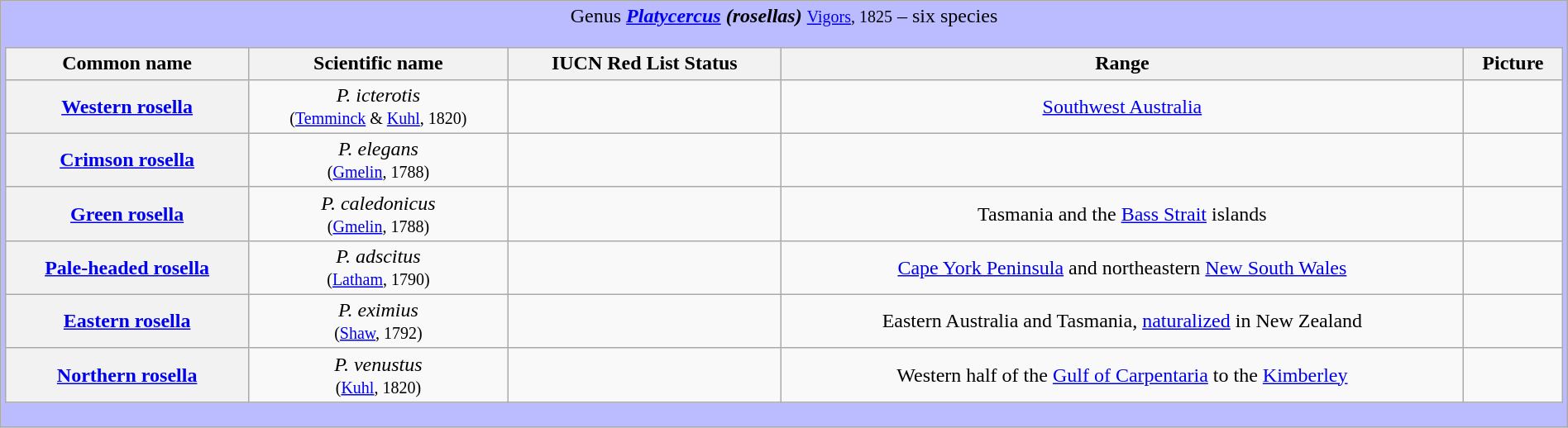<table class="wikitable" style="width:100%;text-align:center">
<tr>
<td colspan="100%" align="center" bgcolor="#BBBBFF">Genus <strong><em><a href='#'>Platycercus</a> (rosellas)</em></strong> <small><a href='#'>Vigors</a>, 1825</small> – six species<br><table class="wikitable sortable" style="width:100%;text-align:center">
<tr>
<th scope="col">Common name</th>
<th scope="col">Scientific name</th>
<th scope="col">IUCN Red List Status</th>
<th scope="col" class="unsortable">Range</th>
<th scope="col" class="unsortable">Picture</th>
</tr>
<tr>
<th scope="row"><a href='#'>Western rosella</a></th>
<td><em>P. icterotis</em> <br><small>(<a href='#'>Temminck</a> & <a href='#'>Kuhl</a>, 1820)</small></td>
<td></td>
<td><a href='#'>Southwest Australia</a></td>
<td></td>
</tr>
<tr>
<th scope="row"><a href='#'>Crimson rosella</a></th>
<td><em>P. elegans</em> <br><small>(<a href='#'>Gmelin</a>, 1788)</small></td>
<td></td>
<td></td>
<td></td>
</tr>
<tr>
<th scope="row"><a href='#'>Green rosella</a></th>
<td><em>P. caledonicus</em> <br><small>(<a href='#'>Gmelin</a>, 1788)</small></td>
<td></td>
<td>Tasmania and the <a href='#'>Bass Strait</a> islands</td>
<td></td>
</tr>
<tr>
<th scope="row"><a href='#'>Pale-headed rosella</a></th>
<td><em>P. adscitus</em> <br><small>(<a href='#'>Latham</a>, 1790)</small></td>
<td></td>
<td><a href='#'>Cape York Peninsula</a> and northeastern <a href='#'>New South Wales</a></td>
<td></td>
</tr>
<tr>
<th scope="row"><a href='#'>Eastern rosella</a></th>
<td><em>P. eximius</em> <br><small>(<a href='#'>Shaw</a>, 1792)</small></td>
<td></td>
<td>Eastern Australia and Tasmania, <a href='#'>naturalized</a> in New Zealand</td>
<td></td>
</tr>
<tr>
<th scope="row"><a href='#'>Northern rosella</a></th>
<td><em>P. venustus</em> <br><small>(<a href='#'>Kuhl</a>, 1820)</small></td>
<td></td>
<td>Western half of the <a href='#'>Gulf of Carpentaria</a> to the <a href='#'>Kimberley</a></td>
<td></td>
</tr>
</table>
</td>
</tr>
</table>
